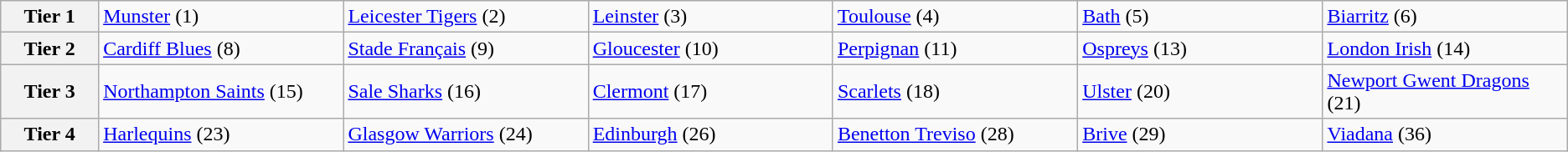<table class="wikitable">
<tr>
<th width=6%>Tier 1</th>
<td width=15%> <a href='#'>Munster</a>  (1)</td>
<td width=15%> <a href='#'>Leicester Tigers</a> (2)</td>
<td width=15%> <a href='#'>Leinster</a>  (3)</td>
<td width=15%> <a href='#'>Toulouse</a> (4)</td>
<td width=15%> <a href='#'>Bath</a> (5)</td>
<td width=15%> <a href='#'>Biarritz</a> (6)</td>
</tr>
<tr>
<th>Tier 2</th>
<td> <a href='#'>Cardiff Blues</a> (8)</td>
<td> <a href='#'>Stade Français</a> (9)</td>
<td> <a href='#'>Gloucester</a> (10)</td>
<td> <a href='#'>Perpignan</a> (11)</td>
<td> <a href='#'>Ospreys</a> (13)</td>
<td> <a href='#'>London Irish</a> (14)</td>
</tr>
<tr>
<th>Tier 3</th>
<td> <a href='#'>Northampton Saints</a> (15)</td>
<td> <a href='#'>Sale Sharks</a> (16)</td>
<td> <a href='#'>Clermont</a> (17)</td>
<td> <a href='#'>Scarlets</a> (18)</td>
<td> <a href='#'>Ulster</a>  (20)</td>
<td> <a href='#'>Newport Gwent Dragons</a> (21)</td>
</tr>
<tr>
<th>Tier 4</th>
<td> <a href='#'>Harlequins</a> (23)</td>
<td> <a href='#'>Glasgow Warriors</a> (24)</td>
<td> <a href='#'>Edinburgh</a> (26)</td>
<td> <a href='#'>Benetton Treviso</a> (28)</td>
<td> <a href='#'>Brive</a> (29)</td>
<td> <a href='#'>Viadana</a> (36)</td>
</tr>
</table>
